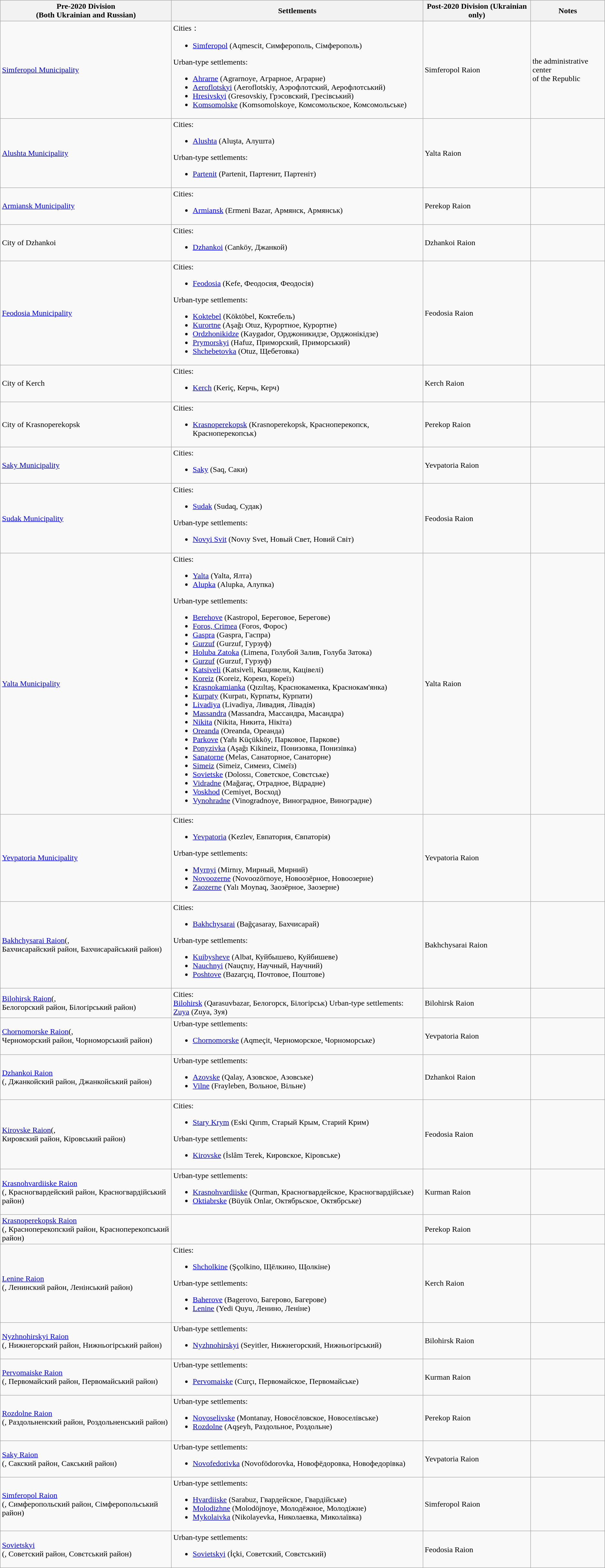<table class="wikitable sortable">
<tr>
<th>Pre-2020 Division<br>(Both Ukrainian and Russian)</th>
<th>Settlements</th>
<th>Post-2020 Division (Ukrainian only)</th>
<th>Notes</th>
</tr>
<tr>
<td><a href='#'>Simferopol Municipality</a></td>
<td>Cities：<br><ul><li><a href='#'>Simferopol</a> (Aqmescit, Симферополь, Сімферополь)</li></ul>Urban-type settlements:<ul><li><a href='#'>Ahrarne</a> (Agrarnoye, Аграрное, Аграрне)</li><li><a href='#'>Aeroflotskyi</a> (Aeroflotskiy, Аэрофлотский, Аерофлотський)</li><li><a href='#'>Hresivskyi</a> (Gresovskiy, Грэсовский, Гресівський)</li><li><a href='#'>Komsomolske</a> (Komsomolskoye, Комсомольское, Комсомольське)</li></ul></td>
<td>Simferopol Raion</td>
<td>the administrative center<br>of the Republic</td>
</tr>
<tr>
<td><a href='#'>Alushta Municipality</a></td>
<td>Cities:<br><ul><li><a href='#'>Alushta</a> (Aluşta, Алушта)</li></ul>Urban-type settlements:<ul><li><a href='#'>Partenit</a> (Partenit, Партенит, Партеніт)</li></ul></td>
<td>Yalta Raion</td>
<td></td>
</tr>
<tr>
<td><a href='#'>Armiansk Municipality</a></td>
<td>Cities:<br><ul><li><a href='#'>Armiansk</a> (Ermeni Bazar, Армянск, Армянськ)</li></ul></td>
<td>Perekop Raion</td>
<td></td>
</tr>
<tr>
<td>City of Dzhankoi</td>
<td>Cities:<br><ul><li><a href='#'>Dzhankoi</a> (Canköy, Джанкой)</li></ul></td>
<td>Dzhankoi Raion</td>
<td></td>
</tr>
<tr>
<td><a href='#'>Feodosia Municipality</a></td>
<td>Cities:<br><ul><li><a href='#'>Feodosia</a> (Kefe, Феодосия, Феодосія)</li></ul>Urban-type settlements:<ul><li><a href='#'>Koktebel</a> (Köktöbel, Коктебель)</li><li><a href='#'>Kurortne</a> (Aşağı Otuz, Курортное, Курортне)</li><li><a href='#'>Ordzhonikidze</a> (Kaygador, Орджоникидзе, Орджонікідзе)</li><li><a href='#'>Prymorskyi</a> (Hafuz, Приморский, Приморський)</li><li><a href='#'>Shchebetovka</a> (Otuz, Щебетовка)</li></ul></td>
<td>Feodosia Raion</td>
<td></td>
</tr>
<tr>
<td>City of Kerch</td>
<td>Cities:<br><ul><li><a href='#'>Kerch</a> (Keriç, Керчь, Керч)</li></ul></td>
<td>Kerch Raion</td>
<td></td>
</tr>
<tr>
<td>City of Krasnoperekopsk</td>
<td>Cities:<br><ul><li><a href='#'>Krasnoperekopsk</a> (Krasnoperekopsk, Красноперекопск, Красноперекопськ)</li></ul></td>
<td>Perekop Raion</td>
<td></td>
</tr>
<tr>
<td><a href='#'>Saky Municipality</a></td>
<td>Cities:<br><ul><li><a href='#'>Saky</a> (Saq, Саки)</li></ul></td>
<td>Yevpatoria Raion</td>
<td></td>
</tr>
<tr>
<td><a href='#'>Sudak Municipality</a></td>
<td>Cities:<br><ul><li><a href='#'>Sudak</a> (Sudaq, Судак)</li></ul>Urban-type settlements:<ul><li><a href='#'>Novyi Svit</a> (Novıy Svet, Новый Свет, Новий Світ)</li></ul></td>
<td>Feodosia Raion</td>
<td></td>
</tr>
<tr>
<td><a href='#'>Yalta Municipality</a></td>
<td>Cities:<br><ul><li><a href='#'>Yalta</a> (Yalta, Ялта)</li><li><a href='#'>Alupka</a> (Alupka, Алупка)</li></ul>Urban-type settlements:<ul><li><a href='#'>Berehove</a> (Kastropol, Береговое, Берегове)</li><li><a href='#'>Foros, Crimea</a> (Foros, Форос)</li><li><a href='#'>Gaspra</a> (Gaspra, Гаспра)</li><li><a href='#'>Gurzuf</a> (Gurzuf, Гурзуф)</li><li><a href='#'>Holuba Zatoka</a> (Limena, Голубой Залив, Голуба Затока)</li><li><a href='#'>Gurzuf</a> (Gurzuf, Гурзуф)</li><li><a href='#'>Katsiveli</a> (Katsiveli, Кацивели, Кацівелі)</li><li><a href='#'>Koreiz</a> (Koreiz, Кореиз, Кореїз)</li><li><a href='#'>Krasnokamianka</a> (Qızıltaş, Краснокаменка, Краснокам'янка)</li><li><a href='#'>Kurpaty</a> (Kurpatı, Курпаты, Курпати)</li><li><a href='#'>Livadiya</a> (Livadiya, Ливадия, Лівадія)</li><li><a href='#'>Massandra</a> (Massandra, Массандра, Масандра)</li><li><a href='#'>Nikita</a> (Nikita, Никита, Нікіта)</li><li><a href='#'>Oreanda</a> (Oreanda, Ореанда)</li><li><a href='#'>Parkove</a> (Yañı Küçükköy, Парковое, Паркове)</li><li><a href='#'>Ponyzivka</a> (Aşağı Kikineiz, Понизовка, Понизівка)</li><li><a href='#'>Sanatorne</a> (Melas, Санаторное, Санаторне)</li><li><a href='#'>Simeiz</a> (Simeiz, Симеиз, Сімеїз)</li><li><a href='#'>Sovietske</a> (Dolossı, Советское, Совєтське)</li><li><a href='#'>Vidradne</a> (Mağaraç, Отрадное, Відрадне)</li><li><a href='#'>Voskhod</a> (Cemiyet, Восход)</li><li><a href='#'>Vynohradne</a> (Vinogradnoye, Виноградное, Виноградне)</li></ul></td>
<td>Yalta Raion</td>
<td></td>
</tr>
<tr>
<td><a href='#'>Yevpatoria Municipality</a></td>
<td>Cities:<br><ul><li><a href='#'>Yevpatoria</a> (Kezlev, Евпатория, Євпаторія)</li></ul>Urban-type settlements:<ul><li><a href='#'>Myrnyi</a> (Mirnıy, Мирный, Мирний)</li><li><a href='#'>Novoozerne</a> (Novoozörnoye, Новоозёрное, Новоозерне)</li><li><a href='#'>Zaozerne</a> (Yalı Moynaq, Заозёрное, Заозерне)</li></ul></td>
<td>Yevpatoria Raion</td>
<td></td>
</tr>
<tr>
<td><a href='#'>Bakhchysarai Raion</a>(,<br>Бахчисарайский район, 
Бахчисарайський район)</td>
<td>Cities:<br><ul><li><a href='#'>Bakhchysarai</a> (Bağçasaray, Бахчисарай)</li></ul>Urban-type settlements:<ul><li><a href='#'>Kuibysheve</a> (Albat, Куйбышево, Куйбишеве)</li><li><a href='#'>Nauchnyi</a> (Nauçnıy, Научный, Научний)</li><li><a href='#'>Poshtove</a> (Bazarçıq, Почтовое, Поштове)</li></ul></td>
<td>Bakhchysarai Raion</td>
<td></td>
</tr>
<tr>
<td><a href='#'>Bilohirsk Raion</a>(,<br>Белогорский район, 
Білогірський район)</td>
<td>Cities:<br><a href='#'>Bilohirsk</a> (Qarasuvbazar, Белогорск, Білогірськ)
Urban-type settlements:
<a href='#'>Zuya</a> (Zuya, Зуя)</td>
<td>Bilohirsk Raion</td>
<td></td>
</tr>
<tr>
<td><a href='#'>Chornomorske Raion</a>(,<br>Черноморский район, 
Чорноморський район)</td>
<td>Urban-type settlements:<br><ul><li><a href='#'>Chornomorske</a> (Aqmeçit, Черноморское, Чорноморське)</li></ul></td>
<td>Yevpatoria Raion</td>
<td></td>
</tr>
<tr>
<td><a href='#'>Dzhankoi Raion</a><br>(, 
Джанкойский район, 
Джанкойський район)</td>
<td>Urban-type settlements:<br><ul><li><a href='#'>Azovske</a> (Qalay, Азовское, Азовське)</li><li><a href='#'>Vilne</a> (Frayleben, Вольное, Вільне)</li></ul></td>
<td>Dzhankoi Raion</td>
<td></td>
</tr>
<tr>
<td><a href='#'>Kirovske Raion</a>(,<br>Кировский район, 
Кіровський район)</td>
<td>Cities:<br><ul><li><a href='#'>Stary Krym</a> (Eski Qırım, Старый Крым, Старий Крим)</li></ul>Urban-type settlements:<ul><li><a href='#'>Kirovske</a> (İslâm Terek, Кировское, Кіровське)</li></ul></td>
<td>Feodosia Raion</td>
<td></td>
</tr>
<tr>
<td><a href='#'>Krasnohvardiiske Raion</a><br>(, 
Красногвардейский район, 
Красногвардійський район)</td>
<td>Urban-type settlements:<br><ul><li><a href='#'>Krasnohvardiiske</a> (Qurman, Красногвардейское, Красногвардійське)</li><li><a href='#'>Oktiabrske</a> (Büyük Onlar, Октябрьское, Октябрське)</li></ul></td>
<td>Kurman Raion</td>
<td></td>
</tr>
<tr>
<td><a href='#'>Krasnoperekopsk Raion</a><br>(, 
Красноперекопский район, 
Красноперекопський район)</td>
<td></td>
<td>Perekop Raion</td>
<td></td>
</tr>
<tr>
<td><a href='#'>Lenine Raion</a><br>(, 
Ленинский район, 
Ленінський район)</td>
<td>Cities:<br><ul><li><a href='#'>Shcholkine</a> (Şçolkino, Щёлкино, Щолкіне)</li></ul>Urban-type settlements:<ul><li><a href='#'>Baherove</a> (Bagerovo, Багерово, Багерове)</li><li><a href='#'>Lenine</a> (Yedi Quyu, Ленино, Леніне)</li></ul></td>
<td>Kerch Raion</td>
<td></td>
</tr>
<tr>
<td><a href='#'>Nyzhnohirskyi Raion</a><br>(, 
Нижнегорский район, 
Нижньогірський район)</td>
<td>Urban-type settlements:<br><ul><li><a href='#'>Nyzhnohirskyi</a> (Seyitler, Нижнегорский, Нижньогірський)</li></ul></td>
<td>Bilohirsk Raion</td>
<td></td>
</tr>
<tr>
<td><a href='#'>Pervomaiske Raion</a><br>(, 
Первомайский район, 
Первомайський район)</td>
<td>Urban-type settlements:<br><ul><li><a href='#'>Pervomaiske</a> (Curçı, Первомайское, Первомайське)</li></ul></td>
<td>Kurman Raion</td>
<td></td>
</tr>
<tr>
<td><a href='#'>Rozdolne Raion</a><br>(, 
Раздольненский район, 
Роздольненський район)</td>
<td>Urban-type settlements:<br><ul><li><a href='#'>Novoselivske</a> (Montanay, Новосёловское, Новоселівське)</li><li><a href='#'>Rozdolne</a> (Aqşeyh, Раздольное, Роздольне)</li></ul></td>
<td>Perekop Raion</td>
<td></td>
</tr>
<tr>
<td><a href='#'>Saky Raion</a><br>(, 
Сакский район, 
Сакський район)</td>
<td>Urban-type settlements:<br><ul><li><a href='#'>Novofedorivka</a> (Novofödorovka, Новофёдоровка, Новофедорівка)</li></ul></td>
<td>Yevpatoria Raion</td>
<td></td>
</tr>
<tr>
<td><a href='#'>Simferopol Raion</a><br>(, 
Симферопольский район, 
Сімферопольський район)</td>
<td>Urban-type settlements:<br><ul><li><a href='#'>Hvardiiske</a> (Sarabuz, Гвардейское, Гвардійське)</li><li><a href='#'>Molodizhne</a> (Molodöjnoye, Молодёжное, Молодіжне)</li><li><a href='#'>Mykolaivka</a> (Nikolayevka, Николаевка, Миколаївка)</li></ul></td>
<td>Simferopol Raion</td>
<td></td>
</tr>
<tr>
<td><a href='#'>Sovietskyi</a><br>(, 
Советский район, 
Совєтський район)</td>
<td>Urban-type settlements:<br><ul><li><a href='#'>Sovietskyi</a> (İçki, Советский, Совєтський)</li></ul></td>
<td>Feodosia Raion</td>
<td></td>
</tr>
</table>
